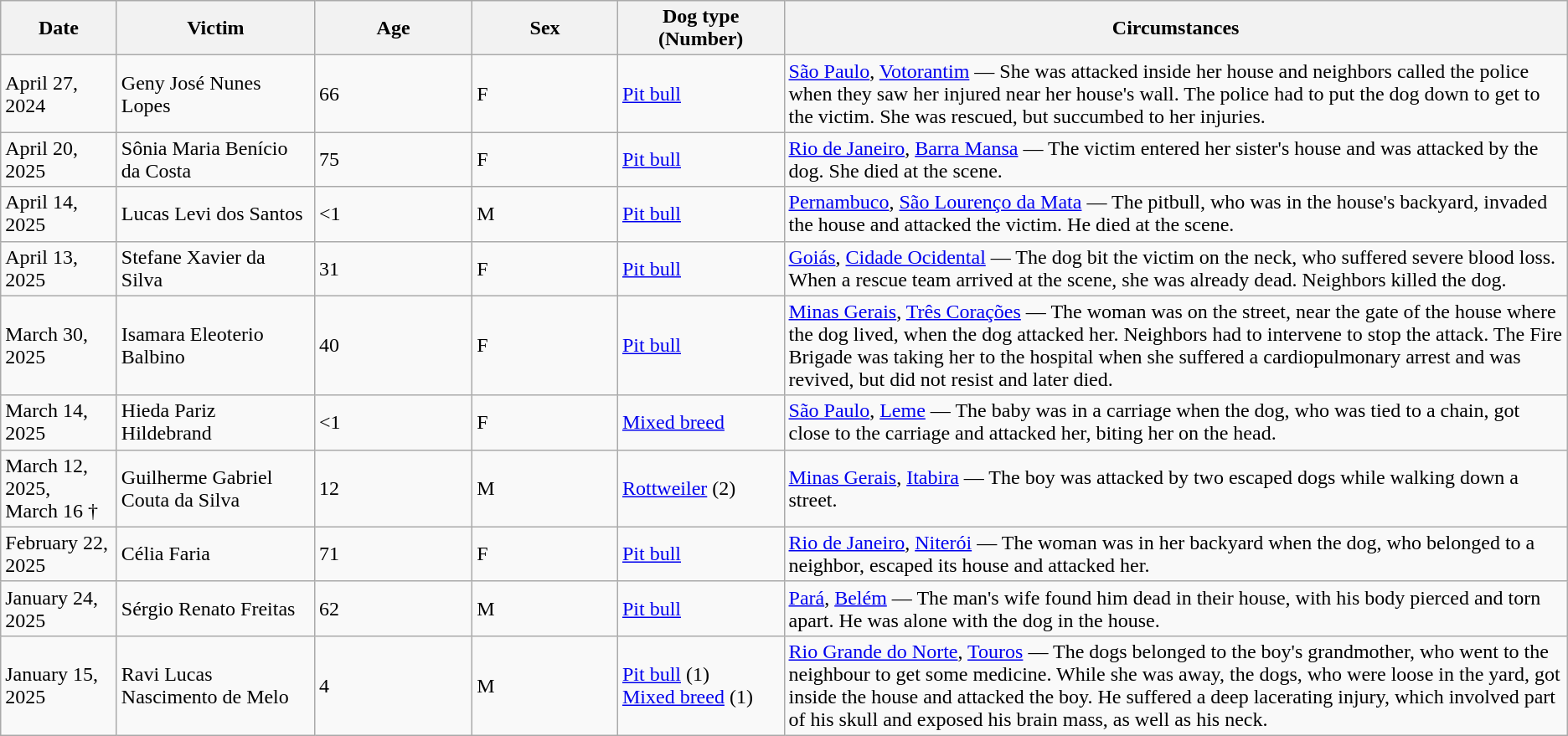<table class="wikitable sortable">
<tr>
<th width="85">Date</th>
<th style="width:150px;">Victim</th>
<th>Age</th>
<th>Sex</th>
<th style="width:125px;">Dog type (Number)</th>
<th width="50%">Circumstances</th>
</tr>
<tr>
<td>April 27, 2024</td>
<td>Geny José Nunes Lopes</td>
<td>66</td>
<td>F</td>
<td><a href='#'>Pit bull</a></td>
<td><a href='#'>São Paulo</a>, <a href='#'>Votorantim</a> — She was attacked inside her house and neighbors called the police when they saw her injured near her house's wall. The police had to put the dog down to get to the victim. She was rescued, but succumbed to her injuries.</td>
</tr>
<tr>
<td>April 20, 2025</td>
<td>Sônia Maria Benício da Costa</td>
<td>75</td>
<td>F</td>
<td><a href='#'>Pit bull</a></td>
<td><a href='#'>Rio de Janeiro</a>, <a href='#'>Barra Mansa</a> — The victim entered her sister's house and was attacked by the dog. She died at the scene.</td>
</tr>
<tr>
<td>April 14, 2025</td>
<td>Lucas Levi dos Santos</td>
<td><1</td>
<td>M</td>
<td><a href='#'>Pit bull</a></td>
<td><a href='#'>Pernambuco</a>, <a href='#'>São Lourenço da Mata</a> — The pitbull, who was in the house's backyard, invaded the house and attacked the victim. He died at the scene.</td>
</tr>
<tr>
<td>April 13, 2025</td>
<td>Stefane Xavier da Silva</td>
<td>31</td>
<td>F</td>
<td><a href='#'>Pit bull</a></td>
<td><a href='#'>Goiás</a>, <a href='#'>Cidade Ocidental</a> — The dog bit the victim on the neck, who suffered severe blood loss. When a rescue team arrived at the scene, she was already dead. Neighbors killed the dog.</td>
</tr>
<tr>
<td>March 30, 2025</td>
<td>Isamara Eleoterio Balbino</td>
<td>40</td>
<td>F</td>
<td><a href='#'>Pit bull</a></td>
<td><a href='#'>Minas Gerais</a>, <a href='#'>Três Corações</a> — The woman was on the street, near the gate of the house where the dog lived, when the dog attacked her. Neighbors had to intervene to stop the attack. The Fire Brigade was taking her to the hospital when she suffered a cardiopulmonary arrest and was revived, but did not resist and later died.</td>
</tr>
<tr>
<td>March 14, 2025</td>
<td>Hieda Pariz Hildebrand</td>
<td><1</td>
<td>F</td>
<td><a href='#'>Mixed breed</a></td>
<td><a href='#'>São Paulo</a>, <a href='#'>Leme</a> — The baby was in a carriage when the dog, who was tied to a chain, got close to the carriage and attacked her, biting her on the head.</td>
</tr>
<tr>
<td>March 12, 2025,<br>March 16 †</td>
<td>Guilherme Gabriel Couta da Silva</td>
<td>12</td>
<td>M</td>
<td><a href='#'>Rottweiler</a> (2)</td>
<td><a href='#'>Minas Gerais</a>, <a href='#'>Itabira</a> — The boy was attacked by two escaped dogs while walking down a street.</td>
</tr>
<tr>
<td>February 22, 2025</td>
<td>Célia Faria</td>
<td>71</td>
<td>F</td>
<td><a href='#'>Pit bull</a></td>
<td><a href='#'>Rio de Janeiro</a>, <a href='#'>Niterói</a> — The woman was in her backyard when the dog, who belonged to a neighbor, escaped its house and attacked her.</td>
</tr>
<tr>
<td>January 24, 2025</td>
<td>Sérgio Renato Freitas</td>
<td>62</td>
<td>M</td>
<td><a href='#'>Pit bull</a></td>
<td><a href='#'>Pará</a>, <a href='#'>Belém</a> — The man's wife found him dead in their house, with his body pierced and torn apart. He was alone with the dog in the house.</td>
</tr>
<tr>
<td>January 15, 2025</td>
<td>Ravi Lucas Nascimento de Melo</td>
<td>4</td>
<td>M</td>
<td><a href='#'>Pit bull</a> (1)<br><a href='#'>Mixed breed</a> (1)</td>
<td><a href='#'>Rio Grande do Norte</a>, <a href='#'>Touros</a> — The dogs belonged to the boy's grandmother, who went to the neighbour to get some medicine. While she was away, the dogs, who were loose in the yard, got inside the house and attacked the boy. He suffered a deep lacerating injury, which involved part of his skull and exposed his brain mass, as well as his neck.</td>
</tr>
</table>
